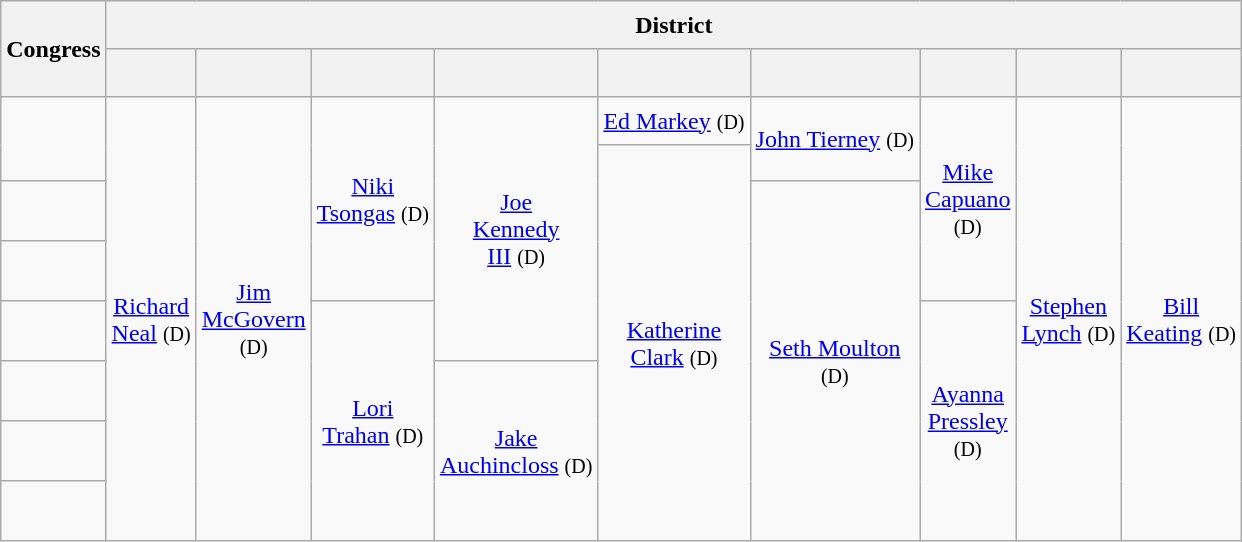<table class=wikitable style="text-align:center">
<tr style="height:2em">
<th rowspan=2>Congress</th>
<th colspan=9>District</th>
</tr>
<tr style="height:2em">
<th></th>
<th></th>
<th></th>
<th></th>
<th></th>
<th></th>
<th></th>
<th></th>
<th></th>
</tr>
<tr style="height:2em">
<td rowspan=2><strong></strong> </td>
<td rowspan=8 ><a href='#'>Richard<br>Neal</a> <small>(D)</small></td>
<td rowspan=8 ><a href='#'>Jim<br>McGovern</a><br><small>(D)</small></td>
<td rowspan=4 ><a href='#'>Niki<br>Tsongas</a> <small>(D)</small></td>
<td rowspan=5 ><a href='#'>Joe<br>Kennedy<br>III</a> <small>(D)</small></td>
<td><a href='#'>Ed Markey</a> <small>(D)</small></td>
<td rowspan=2 ><a href='#'>John Tierney</a> <small>(D)</small></td>
<td rowspan=4 ><a href='#'>Mike<br>Capuano</a><br><small>(D)</small></td>
<td rowspan=8 ><a href='#'>Stephen<br>Lynch</a> <small>(D)</small></td>
<td rowspan=8 ><a href='#'>Bill<br>Keating</a> <small>(D)</small></td>
</tr>
<tr style="height:1.5em">
<td rowspan=7 ><a href='#'>Katherine<br>Clark</a> <small>(D)</small></td>
</tr>
<tr style="height:2.5em">
<td><strong></strong> </td>
<td rowspan=6 ><a href='#'>Seth Moulton</a><br><small>(D)</small></td>
</tr>
<tr style="height:2.5em">
<td><strong></strong> </td>
</tr>
<tr style="height:2.5em">
<td><strong></strong> </td>
<td rowspan=4 ><a href='#'>Lori<br>Trahan</a> <small>(D)</small></td>
<td rowspan=4 ><a href='#'>Ayanna<br>Pressley</a><br><small>(D)</small></td>
</tr>
<tr style="height:2.5em">
<td><strong></strong> </td>
<td rowspan=3 ><a href='#'>Jake<br>Auchincloss</a> <small>(D)</small></td>
</tr>
<tr style="height:2.5em">
<td><strong></strong> </td>
</tr>
<tr style="height:2.5em">
<td><strong></strong> </td>
</tr>
</table>
